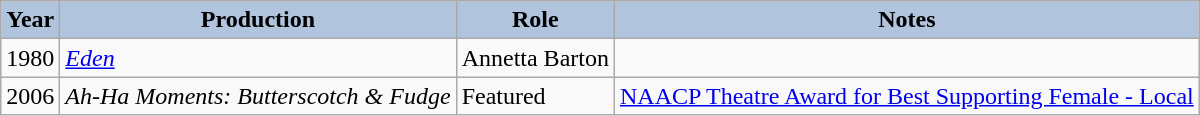<table class="wikitable">
<tr>
<th style="background:#B0C4DE;">Year</th>
<th style="background:#B0C4DE;">Production</th>
<th style="background:#B0C4DE;">Role</th>
<th style="background:#B0C4DE;">Notes</th>
</tr>
<tr>
<td>1980</td>
<td><em><a href='#'>Eden</a></em></td>
<td>Annetta Barton</td>
<td></td>
</tr>
<tr>
<td>2006</td>
<td><em>Ah-Ha Moments: Butterscotch & Fudge</em></td>
<td>Featured</td>
<td><a href='#'>NAACP Theatre Award for Best Supporting Female - Local</a></td>
</tr>
</table>
